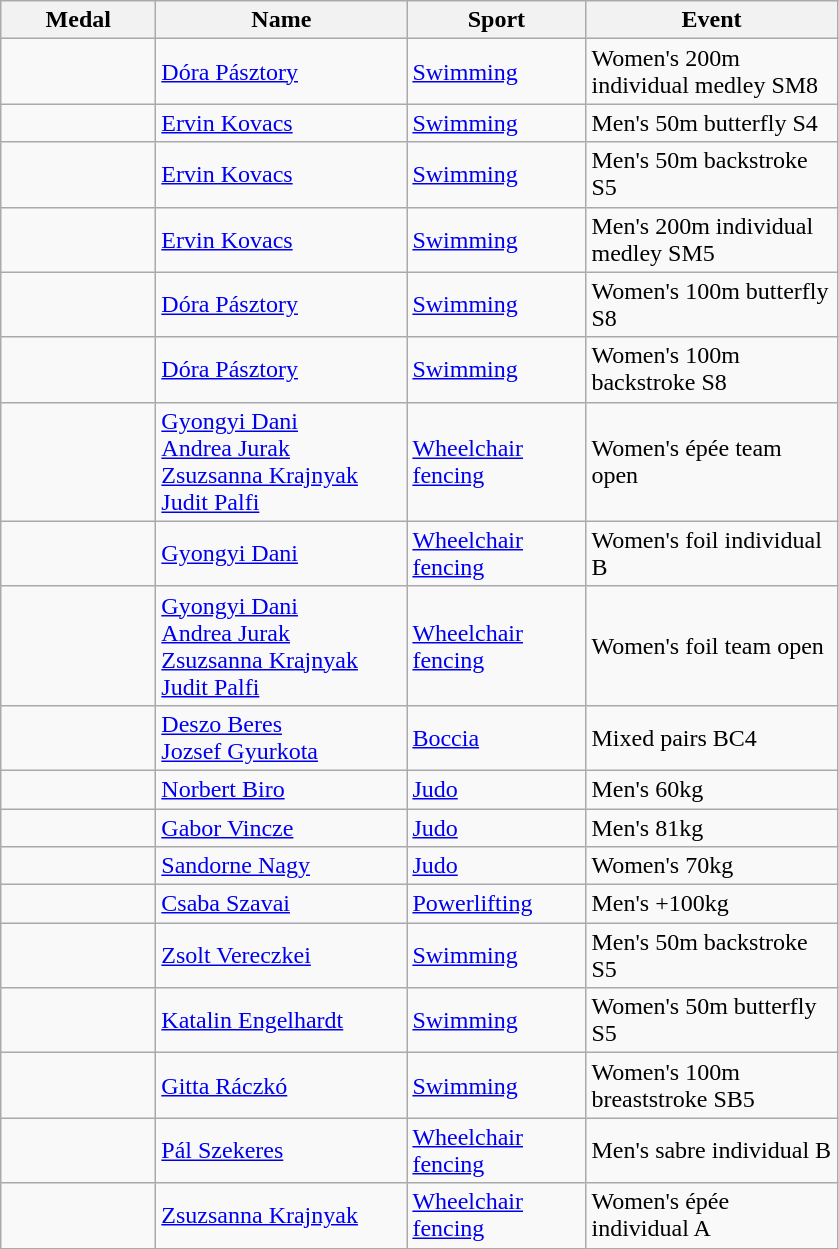<table class="wikitable">
<tr>
<th style="width:6em">Medal</th>
<th style="width:10em">Name</th>
<th style="width:7em">Sport</th>
<th style="width:10em">Event</th>
</tr>
<tr>
<td></td>
<td><a href='#'>Dóra Pásztory</a></td>
<td><a href='#'>Swimming</a></td>
<td>Women's 200m individual medley SM8</td>
</tr>
<tr>
<td></td>
<td><a href='#'>Ervin Kovacs</a></td>
<td><a href='#'>Swimming</a></td>
<td>Men's 50m butterfly S4</td>
</tr>
<tr>
<td></td>
<td><a href='#'>Ervin Kovacs</a></td>
<td><a href='#'>Swimming</a></td>
<td>Men's 50m backstroke S5</td>
</tr>
<tr>
<td></td>
<td><a href='#'>Ervin Kovacs</a></td>
<td><a href='#'>Swimming</a></td>
<td>Men's 200m individual medley SM5</td>
</tr>
<tr>
<td></td>
<td><a href='#'>Dóra Pásztory</a></td>
<td><a href='#'>Swimming</a></td>
<td>Women's 100m butterfly S8</td>
</tr>
<tr>
<td></td>
<td><a href='#'>Dóra Pásztory</a></td>
<td><a href='#'>Swimming</a></td>
<td>Women's 100m backstroke S8</td>
</tr>
<tr>
<td></td>
<td><a href='#'>Gyongyi Dani</a><br> <a href='#'>Andrea Jurak</a><br> <a href='#'>Zsuzsanna Krajnyak</a><br> <a href='#'>Judit Palfi</a></td>
<td><a href='#'>Wheelchair fencing</a></td>
<td>Women's épée team open</td>
</tr>
<tr>
<td></td>
<td><a href='#'>Gyongyi Dani</a></td>
<td><a href='#'>Wheelchair fencing</a></td>
<td>Women's foil individual B</td>
</tr>
<tr>
<td></td>
<td><a href='#'>Gyongyi Dani</a><br> <a href='#'>Andrea Jurak</a><br> <a href='#'>Zsuzsanna Krajnyak</a><br> <a href='#'>Judit Palfi</a></td>
<td><a href='#'>Wheelchair fencing</a></td>
<td>Women's foil team open</td>
</tr>
<tr>
<td></td>
<td><a href='#'>Deszo Beres</a><br> <a href='#'>Jozsef Gyurkota</a></td>
<td><a href='#'>Boccia</a></td>
<td>Mixed pairs BC4</td>
</tr>
<tr>
<td></td>
<td><a href='#'>Norbert Biro</a></td>
<td><a href='#'>Judo</a></td>
<td>Men's 60kg</td>
</tr>
<tr>
<td></td>
<td><a href='#'>Gabor Vincze</a></td>
<td><a href='#'>Judo</a></td>
<td>Men's 81kg</td>
</tr>
<tr>
<td></td>
<td><a href='#'>Sandorne Nagy</a></td>
<td><a href='#'>Judo</a></td>
<td>Women's 70kg</td>
</tr>
<tr>
<td></td>
<td><a href='#'>Csaba Szavai</a></td>
<td><a href='#'>Powerlifting</a></td>
<td>Men's +100kg</td>
</tr>
<tr>
<td></td>
<td><a href='#'>Zsolt Vereczkei</a></td>
<td><a href='#'>Swimming</a></td>
<td>Men's 50m backstroke S5</td>
</tr>
<tr>
<td></td>
<td><a href='#'>Katalin Engelhardt</a></td>
<td><a href='#'>Swimming</a></td>
<td>Women's 50m butterfly S5</td>
</tr>
<tr>
<td></td>
<td><a href='#'>Gitta Ráczkó</a></td>
<td><a href='#'>Swimming</a></td>
<td>Women's 100m breaststroke SB5</td>
</tr>
<tr>
<td></td>
<td><a href='#'>Pál Szekeres</a></td>
<td><a href='#'>Wheelchair fencing</a></td>
<td>Men's sabre individual B</td>
</tr>
<tr>
<td></td>
<td><a href='#'>Zsuzsanna Krajnyak</a></td>
<td><a href='#'>Wheelchair fencing</a></td>
<td>Women's épée individual A</td>
</tr>
</table>
